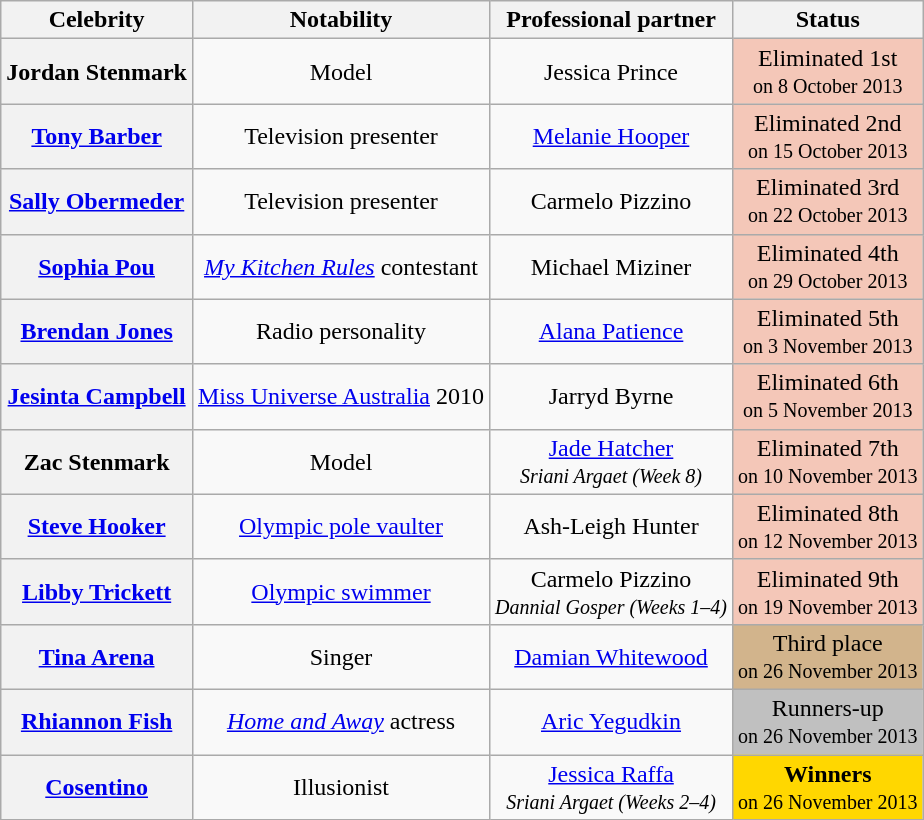<table class="wikitable sortable" style="text-align:center;">
<tr>
<th scope="col">Celebrity</th>
<th scope="col" class="unsortable">Notability</th>
<th scope="col">Professional partner</th>
<th scope="col">Status</th>
</tr>
<tr>
<th scope="row">Jordan Stenmark</th>
<td>Model</td>
<td>Jessica Prince</td>
<td bgcolor="f4c7b8">Eliminated 1st<br><small>on 8 October 2013</small></td>
</tr>
<tr>
<th scope="row"><a href='#'>Tony Barber</a></th>
<td>Television presenter</td>
<td><a href='#'>Melanie Hooper</a></td>
<td bgcolor="f4c7b8">Eliminated 2nd<br><small>on 15 October 2013</small></td>
</tr>
<tr>
<th scope="row"><a href='#'>Sally Obermeder</a></th>
<td>Television presenter</td>
<td>Carmelo Pizzino</td>
<td bgcolor="f4c7b8">Eliminated 3rd<br><small>on 22 October 2013</small></td>
</tr>
<tr>
<th scope="row"><a href='#'>Sophia Pou</a></th>
<td><em><a href='#'>My Kitchen Rules</a></em> contestant</td>
<td>Michael Miziner</td>
<td bgcolor="f4c7b8">Eliminated 4th<br><small>on 29 October 2013</small></td>
</tr>
<tr>
<th scope="row"><a href='#'>Brendan Jones</a></th>
<td>Radio personality</td>
<td><a href='#'>Alana Patience</a></td>
<td bgcolor="f4c7b8">Eliminated 5th<br><small>on 3 November 2013</small></td>
</tr>
<tr>
<th scope="row"><a href='#'>Jesinta Campbell</a></th>
<td><a href='#'>Miss Universe Australia</a> 2010</td>
<td>Jarryd Byrne</td>
<td bgcolor="f4c7b8">Eliminated 6th<br><small>on 5 November 2013</small></td>
</tr>
<tr>
<th scope="row">Zac Stenmark</th>
<td>Model</td>
<td><a href='#'>Jade Hatcher</a><br><small><em>Sriani Argaet (Week 8)</em></small></td>
<td bgcolor="f4c7b8">Eliminated 7th<br><small>on 10 November 2013</small></td>
</tr>
<tr>
<th scope="row"><a href='#'>Steve Hooker</a></th>
<td><a href='#'>Olympic pole vaulter</a></td>
<td>Ash-Leigh Hunter</td>
<td bgcolor="f4c7b8">Eliminated 8th<br><small>on 12 November 2013</small></td>
</tr>
<tr>
<th scope="row"><a href='#'>Libby Trickett</a></th>
<td><a href='#'>Olympic swimmer</a></td>
<td>Carmelo Pizzino <br><small><em>Dannial Gosper (Weeks 1–4)</em></small></td>
<td bgcolor="f4c7b8">Eliminated 9th<br><small>on 19 November 2013</small></td>
</tr>
<tr>
<th scope="row"><a href='#'>Tina Arena</a></th>
<td>Singer</td>
<td><a href='#'>Damian Whitewood</a></td>
<td bgcolor="tan">Third place<br><small>on 26 November 2013</small></td>
</tr>
<tr>
<th scope="row"><a href='#'>Rhiannon Fish</a></th>
<td><em><a href='#'>Home and Away</a></em> actress</td>
<td><a href='#'>Aric Yegudkin</a></td>
<td bgcolor="silver">Runners-up<br><small>on 26 November 2013</small></td>
</tr>
<tr>
<th scope="row"><a href='#'>Cosentino</a></th>
<td>Illusionist</td>
<td><a href='#'>Jessica Raffa</a><br><small><em>Sriani Argaet (Weeks 2–4)</em></small></td>
<td bgcolor="gold"><strong>Winners</strong><br><small>on 26 November 2013</small></td>
</tr>
</table>
